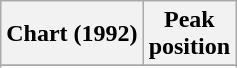<table class="wikitable sortable">
<tr>
<th align="left">Chart (1992)</th>
<th align="center">Peak<br>position</th>
</tr>
<tr>
</tr>
<tr>
</tr>
<tr>
</tr>
<tr>
</tr>
</table>
